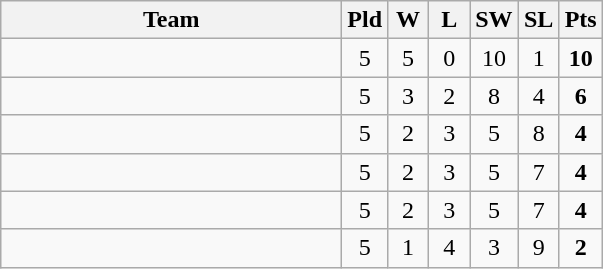<table class=wikitable style="text-align:center">
<tr>
<th width=220>Team</th>
<th width=20>Pld</th>
<th width=20>W</th>
<th width=20>L</th>
<th width=20>SW</th>
<th width=20>SL</th>
<th width=20>Pts</th>
</tr>
<tr>
<td align=left></td>
<td>5</td>
<td>5</td>
<td>0</td>
<td>10</td>
<td>1</td>
<td><strong>10</strong></td>
</tr>
<tr>
<td align=left></td>
<td>5</td>
<td>3</td>
<td>2</td>
<td>8</td>
<td>4</td>
<td><strong>6</strong></td>
</tr>
<tr>
<td align=left></td>
<td>5</td>
<td>2</td>
<td>3</td>
<td>5</td>
<td>8</td>
<td><strong>4</strong></td>
</tr>
<tr>
<td align=left></td>
<td>5</td>
<td>2</td>
<td>3</td>
<td>5</td>
<td>7</td>
<td><strong>4</strong></td>
</tr>
<tr>
<td align=left></td>
<td>5</td>
<td>2</td>
<td>3</td>
<td>5</td>
<td>7</td>
<td><strong>4</strong></td>
</tr>
<tr>
<td align=left></td>
<td>5</td>
<td>1</td>
<td>4</td>
<td>3</td>
<td>9</td>
<td><strong>2</strong></td>
</tr>
</table>
